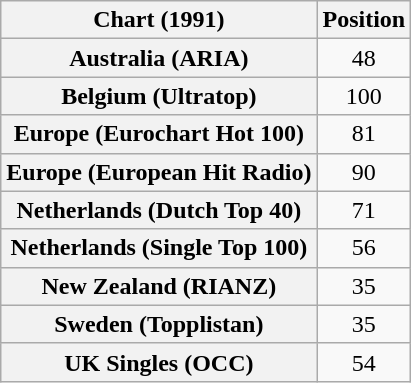<table class="wikitable sortable plainrowheaders" style="text-align:center">
<tr>
<th>Chart (1991)</th>
<th>Position</th>
</tr>
<tr>
<th scope="row">Australia (ARIA)</th>
<td>48</td>
</tr>
<tr>
<th scope="row">Belgium (Ultratop)</th>
<td>100</td>
</tr>
<tr>
<th scope="row">Europe (Eurochart Hot 100)</th>
<td>81</td>
</tr>
<tr>
<th scope="row">Europe (European Hit Radio)</th>
<td>90</td>
</tr>
<tr>
<th scope="row">Netherlands (Dutch Top 40)</th>
<td>71</td>
</tr>
<tr>
<th scope="row">Netherlands (Single Top 100)</th>
<td>56</td>
</tr>
<tr>
<th scope="row">New Zealand (RIANZ)</th>
<td>35</td>
</tr>
<tr>
<th scope="row">Sweden (Topplistan)</th>
<td>35</td>
</tr>
<tr>
<th scope="row">UK Singles (OCC)</th>
<td>54</td>
</tr>
</table>
